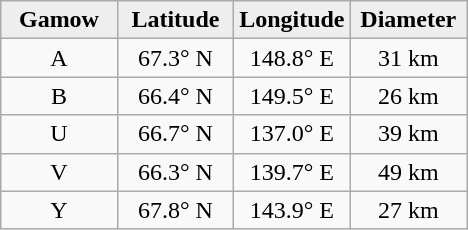<table class="wikitable">
<tr>
<th width="25%" style="background:#eeeeee;">Gamow</th>
<th width="25%" style="background:#eeeeee;">Latitude</th>
<th width="25%" style="background:#eeeeee;">Longitude</th>
<th width="25%" style="background:#eeeeee;">Diameter</th>
</tr>
<tr>
<td align="center">A</td>
<td align="center">67.3° N</td>
<td align="center">148.8° E</td>
<td align="center">31 km</td>
</tr>
<tr>
<td align="center">B</td>
<td align="center">66.4° N</td>
<td align="center">149.5° E</td>
<td align="center">26 km</td>
</tr>
<tr>
<td align="center">U</td>
<td align="center">66.7° N</td>
<td align="center">137.0° E</td>
<td align="center">39 km</td>
</tr>
<tr>
<td align="center">V</td>
<td align="center">66.3° N</td>
<td align="center">139.7° E</td>
<td align="center">49 km</td>
</tr>
<tr>
<td align="center">Y</td>
<td align="center">67.8° N</td>
<td align="center">143.9° E</td>
<td align="center">27 km</td>
</tr>
</table>
